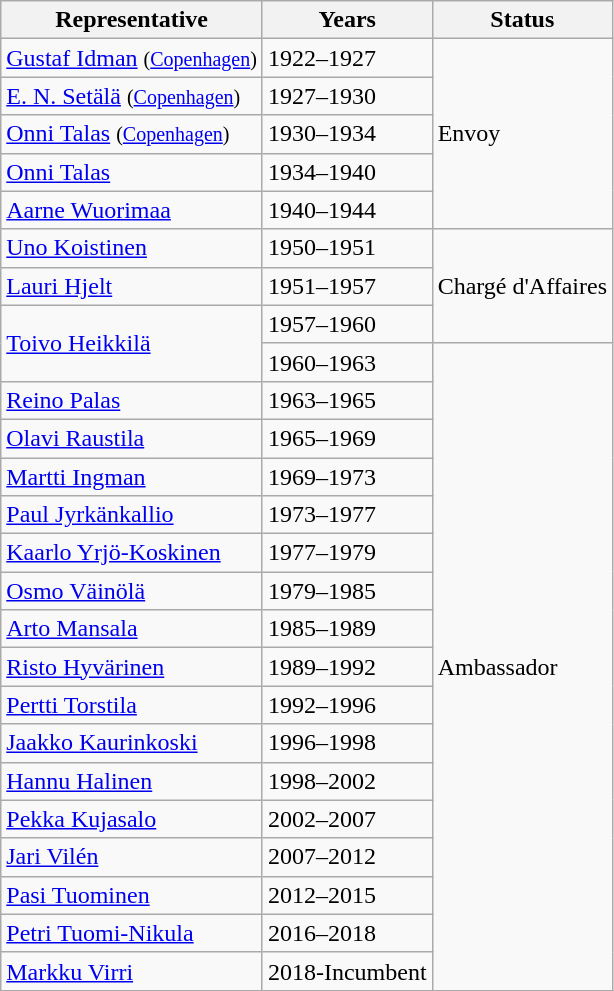<table class="wikitable sortable">
<tr>
<th>Representative</th>
<th>Years</th>
<th>Status</th>
</tr>
<tr>
<td><a href='#'>Gustaf Idman</a> <small>(<a href='#'>Copenhagen</a>)</small></td>
<td>1922–1927</td>
<td rowspan="5">Envoy</td>
</tr>
<tr>
<td><a href='#'>E. N. Setälä</a> <small>(<a href='#'>Copenhagen</a>)</small></td>
<td>1927–1930</td>
</tr>
<tr>
<td><a href='#'>Onni Talas</a> <small>(<a href='#'>Copenhagen</a>)</small></td>
<td>1930–1934</td>
</tr>
<tr>
<td><a href='#'>Onni Talas</a></td>
<td>1934–1940</td>
</tr>
<tr>
<td><a href='#'>Aarne Wuorimaa</a></td>
<td>1940–1944</td>
</tr>
<tr>
<td><a href='#'>Uno Koistinen</a></td>
<td>1950–1951</td>
<td rowspan="3">Chargé d'Affaires</td>
</tr>
<tr>
<td><a href='#'>Lauri Hjelt</a></td>
<td>1951–1957</td>
</tr>
<tr>
<td rowspan="2"><a href='#'>Toivo Heikkilä</a></td>
<td>1957–1960</td>
</tr>
<tr>
<td>1960–1963</td>
<td rowspan="17">Ambassador</td>
</tr>
<tr>
<td><a href='#'>Reino Palas</a></td>
<td>1963–1965</td>
</tr>
<tr>
<td><a href='#'>Olavi Raustila</a></td>
<td>1965–1969</td>
</tr>
<tr>
<td><a href='#'>Martti Ingman</a></td>
<td>1969–1973</td>
</tr>
<tr>
<td><a href='#'>Paul Jyrkänkallio</a></td>
<td>1973–1977</td>
</tr>
<tr>
<td><a href='#'>Kaarlo Yrjö-Koskinen</a></td>
<td>1977–1979</td>
</tr>
<tr>
<td><a href='#'>Osmo Väinölä</a></td>
<td>1979–1985</td>
</tr>
<tr>
<td><a href='#'>Arto Mansala</a></td>
<td>1985–1989</td>
</tr>
<tr>
<td><a href='#'>Risto Hyvärinen</a></td>
<td>1989–1992</td>
</tr>
<tr>
<td><a href='#'>Pertti Torstila</a></td>
<td>1992–1996</td>
</tr>
<tr>
<td><a href='#'>Jaakko Kaurinkoski</a></td>
<td>1996–1998</td>
</tr>
<tr>
<td><a href='#'>Hannu Halinen</a></td>
<td>1998–2002</td>
</tr>
<tr>
<td><a href='#'>Pekka Kujasalo</a></td>
<td>2002–2007</td>
</tr>
<tr>
<td><a href='#'>Jari Vilén</a></td>
<td>2007–2012</td>
</tr>
<tr>
<td><a href='#'>Pasi Tuominen</a></td>
<td>2012–2015</td>
</tr>
<tr>
<td><a href='#'>Petri Tuomi-Nikula</a></td>
<td>2016–2018</td>
</tr>
<tr>
<td><a href='#'>Markku Virri</a></td>
<td>2018-Incumbent</td>
</tr>
</table>
